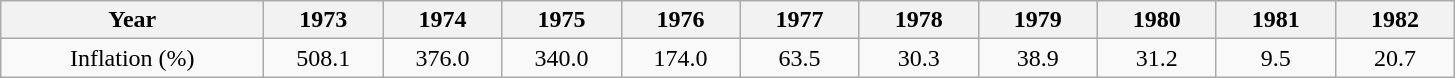<table class="wikitable">
<tr class="hintergrundfarbe5">
<th style="width:10.5em;" style="text-align:left;">Year</th>
<th style="width:4.5em;">1973</th>
<th style="width:4.5em;">1974</th>
<th style="width:4.5em;">1975</th>
<th style="width:4.5em;">1976</th>
<th style="width:4.5em;">1977</th>
<th style="width:4.5em;">1978</th>
<th style="width:4.5em;">1979</th>
<th style="width:4.5em;">1980</th>
<th style="width:4.5em;">1981</th>
<th style="width:4.5em;">1982</th>
</tr>
<tr>
<td style="text-align: center;" style="text-align:left;">Inflation (%)</td>
<td style="text-align: center;">508.1</td>
<td style="text-align: center;">376.0</td>
<td style="text-align: center;">340.0</td>
<td style="text-align: center;">174.0</td>
<td style="text-align: center;">63.5</td>
<td style="text-align: center;">30.3</td>
<td style="text-align: center;">38.9</td>
<td style="text-align: center;">31.2</td>
<td style="text-align: center;">9.5</td>
<td style="text-align: center;">20.7</td>
</tr>
</table>
